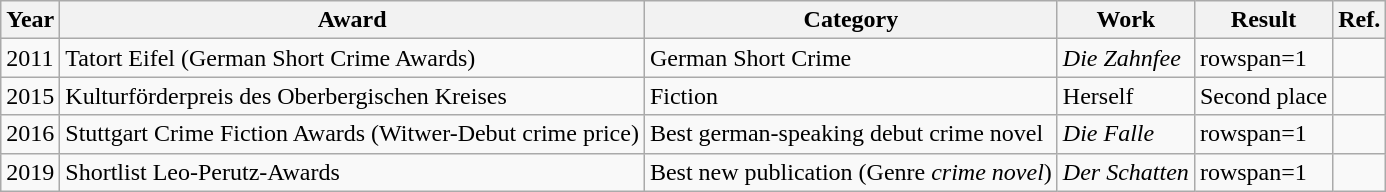<table class="wikitable">
<tr>
<th>Year</th>
<th>Award</th>
<th>Category</th>
<th>Work</th>
<th>Result</th>
<th>Ref.</th>
</tr>
<tr>
<td rowspan="1">2011</td>
<td>Tatort Eifel (German Short Crime Awards)</td>
<td>German Short Crime</td>
<td rowspan="1"><em>Die Zahnfee</em></td>
<td>rowspan=1 </td>
<td></td>
</tr>
<tr>
<td rowspan="1">2015</td>
<td>Kulturförderpreis des Oberbergischen Kreises</td>
<td>Fiction</td>
<td rowspan="1">Herself</td>
<td>Second place</td>
<td></td>
</tr>
<tr>
<td>2016</td>
<td>Stuttgart Crime Fiction Awards (Witwer-Debut crime price)</td>
<td>Best german-speaking debut crime novel</td>
<td><em>Die Falle</em></td>
<td>rowspan=1 </td>
<td></td>
</tr>
<tr>
<td>2019</td>
<td>Shortlist Leo-Perutz-Awards</td>
<td>Best new publication (Genre <em>crime novel</em>)</td>
<td><em>Der Schatten</em></td>
<td>rowspan=1 </td>
<td></td>
</tr>
</table>
